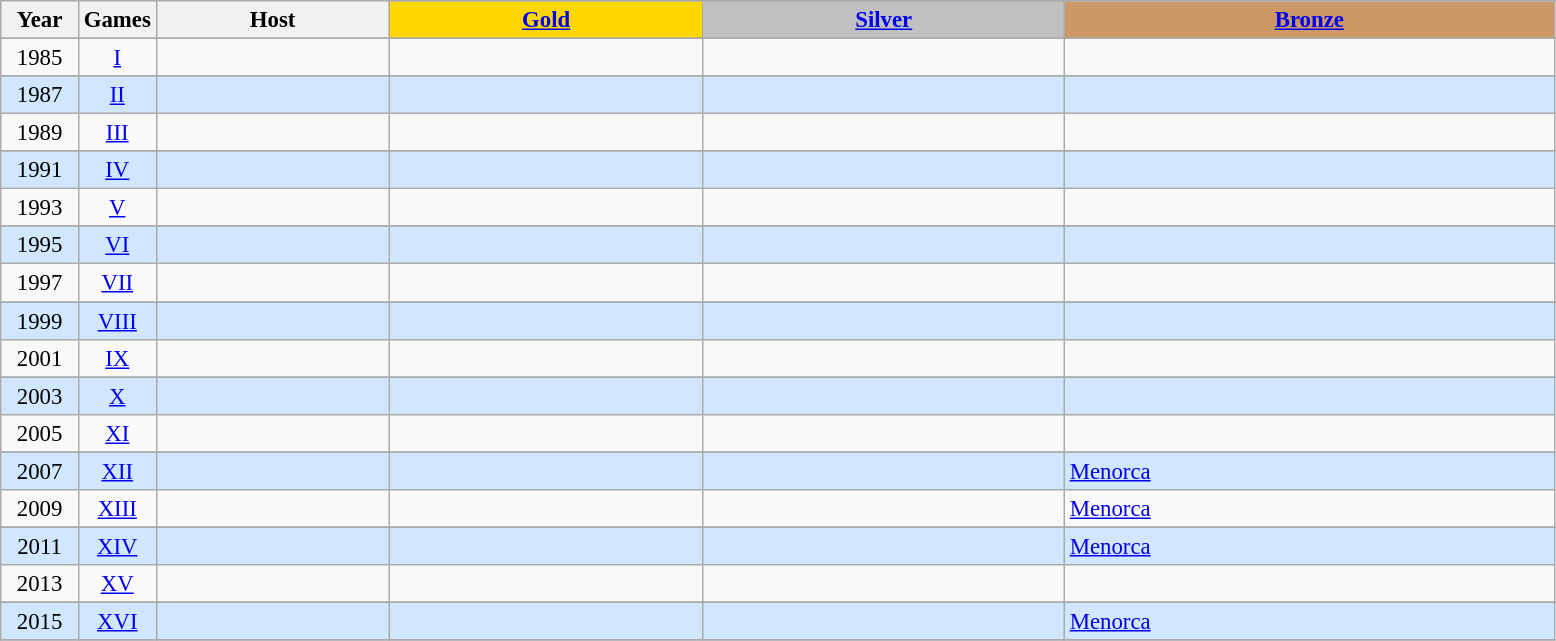<table class="wikitable" style="text-align: center; font-size:95%;">
<tr>
<th rowspan="2" style="width:5%;">Year</th>
<th rowspan="2" style="width:5%;">Games</th>
<th rowspan="2" style="width:15%;">Host</th>
</tr>
<tr>
<th style="background-color: gold"><a href='#'>Gold</a></th>
<th style="background-color: silver"><a href='#'>Silver</a></th>
<th style="background-color: #CC9966"><a href='#'>Bronze</a></th>
</tr>
<tr>
</tr>
<tr>
<td>1985</td>
<td align=center><a href='#'>I</a></td>
<td align="left"></td>
<td align="left"></td>
<td align="left"></td>
<td align="left"></td>
</tr>
<tr>
</tr>
<tr style="text-align:center; background:#d0e7ff;">
<td>1987</td>
<td align=center><a href='#'>II</a></td>
<td align="left"></td>
<td align="left"></td>
<td align="left"></td>
<td align="left"></td>
</tr>
<tr>
<td>1989</td>
<td align=center><a href='#'>III</a></td>
<td align="left"></td>
<td align="left"></td>
<td align="left"></td>
<td align="left"></td>
</tr>
<tr>
</tr>
<tr style="text-align:center; background:#d0e7ff;">
<td>1991</td>
<td align=center><a href='#'>IV</a></td>
<td align="left"></td>
<td align="left"></td>
<td align="left"></td>
<td align="left"></td>
</tr>
<tr>
<td>1993</td>
<td align=center><a href='#'>V</a></td>
<td align="left"></td>
<td align="left"></td>
<td align="left"></td>
<td align="left"></td>
</tr>
<tr>
</tr>
<tr style="text-align:center; background:#d0e7ff;">
<td>1995</td>
<td align=center><a href='#'>VI</a></td>
<td align="left"></td>
<td align="left"></td>
<td align="left"></td>
<td align="left"></td>
</tr>
<tr>
<td>1997</td>
<td align=center><a href='#'>VII</a></td>
<td align="left"></td>
<td align="left"></td>
<td align="left"></td>
<td align="left"></td>
</tr>
<tr>
</tr>
<tr style="text-align:center; background:#d0e7ff;">
<td>1999</td>
<td align=center><a href='#'>VIII</a></td>
<td align="left"></td>
<td align="left"></td>
<td align="left"></td>
<td align="left"></td>
</tr>
<tr>
<td>2001</td>
<td align=center><a href='#'>IX</a></td>
<td align="left"></td>
<td align="left"></td>
<td align="left"></td>
<td align="left"></td>
</tr>
<tr>
</tr>
<tr style="text-align:center; background:#d0e7ff;">
<td>2003</td>
<td align=center><a href='#'>X</a></td>
<td align="left"></td>
<td align="left"></td>
<td align="left"></td>
<td align="left"></td>
</tr>
<tr>
<td>2005</td>
<td align=center><a href='#'>XI</a></td>
<td align="left"></td>
<td align="left"></td>
<td align="left"></td>
<td align="left"></td>
</tr>
<tr>
</tr>
<tr style="text-align:center; background:#d0e7ff;">
<td>2007</td>
<td align=center><a href='#'>XII</a></td>
<td align="left"></td>
<td align="left"></td>
<td align="left"></td>
<td align=left> <a href='#'>Menorca</a></td>
</tr>
<tr>
<td>2009</td>
<td align=center><a href='#'>XIII</a></td>
<td align="left"></td>
<td align="left"></td>
<td align="left"></td>
<td align=left> <a href='#'>Menorca</a></td>
</tr>
<tr>
</tr>
<tr style="text-align:center; background:#d0e7ff;">
<td>2011</td>
<td align=center><a href='#'>XIV</a></td>
<td align="left"></td>
<td align="left"></td>
<td align="left"></td>
<td align=left> <a href='#'>Menorca</a></td>
</tr>
<tr>
<td>2013</td>
<td align=center><a href='#'>XV</a></td>
<td align="left"></td>
<td align="left"></td>
<td align="left"></td>
<td align="left"></td>
</tr>
<tr>
</tr>
<tr style="text-align:center; background:#d0e7ff;">
<td>2015</td>
<td align=center><a href='#'>XVI</a></td>
<td align="left"></td>
<td align="left"></td>
<td align="left"></td>
<td align=left> <a href='#'>Menorca</a></td>
</tr>
<tr>
</tr>
</table>
